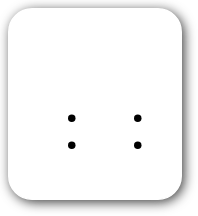<table style=" border-radius:1em; box-shadow: 0.1em 0.1em 0.5em rgba(0,0,0,0.75); background-color: white; border: 1px solid white; padding: 5px;">
<tr style="vertical-align:top;">
<td></td>
<td><br><table>
<tr>
<td><br><ul><li></li><li></li></ul></td>
<td valign="top"><br><ul><li></li><li></li></ul></td>
<td></td>
</tr>
</table>
</td>
</tr>
</table>
